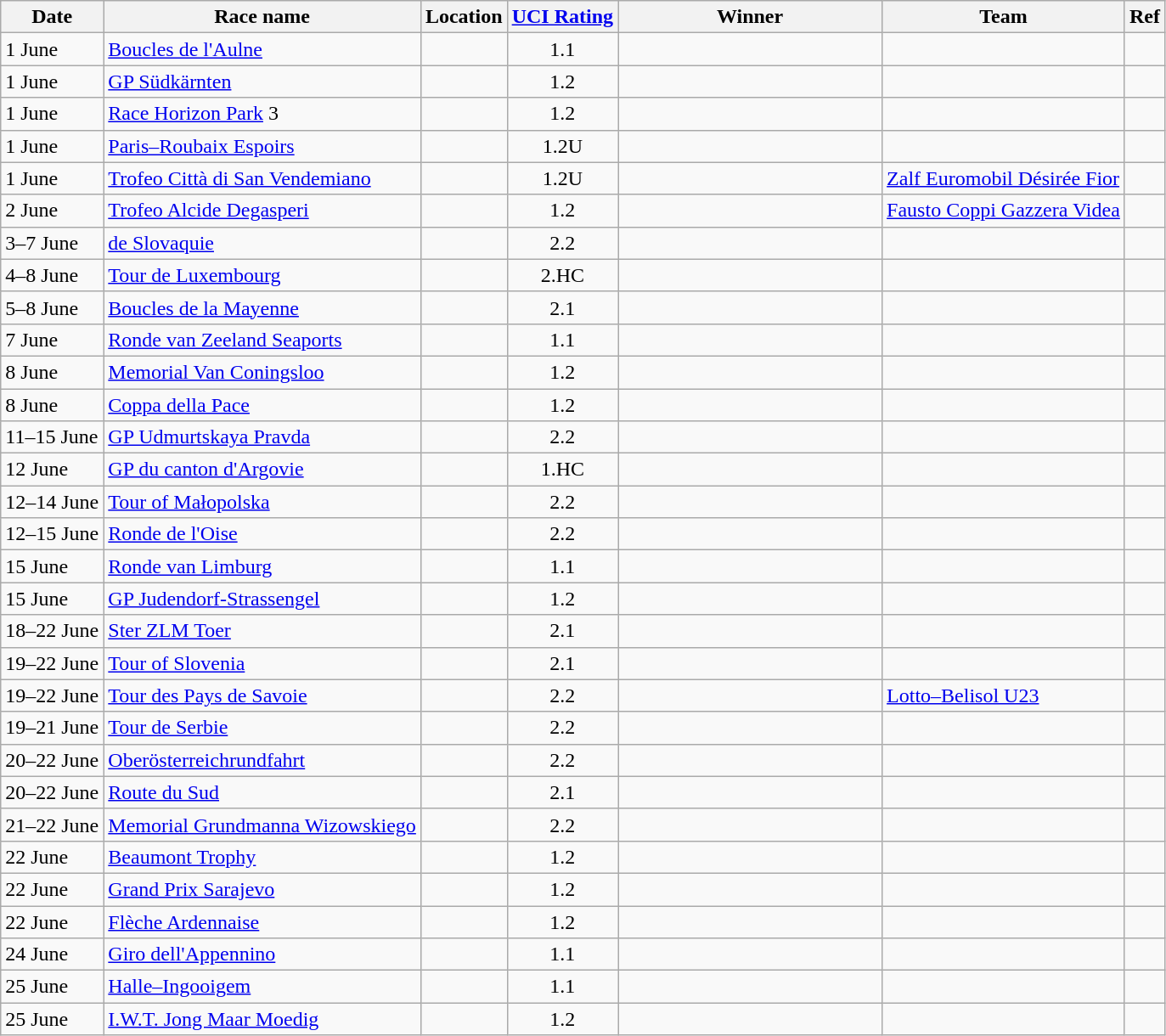<table class="wikitable sortable">
<tr>
<th>Date</th>
<th>Race name</th>
<th>Location</th>
<th><a href='#'>UCI Rating</a></th>
<th width=200px>Winner</th>
<th>Team</th>
<th>Ref</th>
</tr>
<tr>
<td>1 June</td>
<td><a href='#'>Boucles de l'Aulne</a></td>
<td></td>
<td align=center>1.1</td>
<td></td>
<td></td>
<td align=center></td>
</tr>
<tr>
<td>1 June</td>
<td><a href='#'>GP Südkärnten</a></td>
<td></td>
<td align=center>1.2</td>
<td></td>
<td></td>
<td align=center></td>
</tr>
<tr>
<td>1 June</td>
<td><a href='#'>Race Horizon Park</a> 3</td>
<td></td>
<td align=center>1.2</td>
<td></td>
<td></td>
<td align=center></td>
</tr>
<tr>
<td>1 June</td>
<td><a href='#'>Paris–Roubaix Espoirs</a></td>
<td></td>
<td align=center>1.2U</td>
<td></td>
<td></td>
<td align=center></td>
</tr>
<tr>
<td>1 June</td>
<td><a href='#'>Trofeo Città di San Vendemiano</a></td>
<td></td>
<td align=center>1.2U</td>
<td></td>
<td><a href='#'>Zalf Euromobil Désirée Fior</a></td>
<td align=center></td>
</tr>
<tr>
<td>2 June</td>
<td><a href='#'>Trofeo Alcide Degasperi</a></td>
<td></td>
<td align=center>1.2</td>
<td></td>
<td><a href='#'>Fausto Coppi Gazzera Videa</a></td>
<td align=center></td>
</tr>
<tr>
<td>3–7 June</td>
<td><a href='#'>de Slovaquie</a></td>
<td></td>
<td align=center>2.2</td>
<td></td>
<td></td>
<td align=center></td>
</tr>
<tr>
<td>4–8 June</td>
<td><a href='#'>Tour de Luxembourg</a></td>
<td></td>
<td align=center>2.HC</td>
<td></td>
<td></td>
<td align=center></td>
</tr>
<tr>
<td>5–8 June</td>
<td><a href='#'>Boucles de la Mayenne</a></td>
<td></td>
<td align=center>2.1</td>
<td></td>
<td></td>
<td align=center></td>
</tr>
<tr>
<td>7 June</td>
<td><a href='#'>Ronde van Zeeland Seaports</a></td>
<td></td>
<td align=center>1.1</td>
<td></td>
<td></td>
<td align=center></td>
</tr>
<tr>
<td>8 June</td>
<td><a href='#'>Memorial Van Coningsloo</a></td>
<td></td>
<td align=center>1.2</td>
<td></td>
<td></td>
<td align=center></td>
</tr>
<tr>
<td>8 June</td>
<td><a href='#'>Coppa della Pace</a></td>
<td></td>
<td align=center>1.2</td>
<td></td>
<td></td>
<td align=center></td>
</tr>
<tr>
<td>11–15 June</td>
<td><a href='#'>GP Udmurtskaya Pravda</a></td>
<td></td>
<td align=center>2.2</td>
<td></td>
<td></td>
<td align=center></td>
</tr>
<tr>
<td>12 June</td>
<td><a href='#'>GP du canton d'Argovie</a></td>
<td></td>
<td align=center>1.HC</td>
<td></td>
<td></td>
<td align=center></td>
</tr>
<tr>
<td>12–14 June</td>
<td><a href='#'>Tour of Małopolska</a></td>
<td></td>
<td align=center>2.2</td>
<td></td>
<td></td>
<td align=center></td>
</tr>
<tr>
<td>12–15 June</td>
<td><a href='#'>Ronde de l'Oise</a></td>
<td></td>
<td align=center>2.2</td>
<td></td>
<td></td>
<td align=center></td>
</tr>
<tr>
<td>15 June</td>
<td><a href='#'>Ronde van Limburg</a></td>
<td></td>
<td align=center>1.1</td>
<td></td>
<td></td>
<td align=center></td>
</tr>
<tr>
<td>15 June</td>
<td><a href='#'>GP Judendorf-Strassengel</a></td>
<td></td>
<td align=center>1.2</td>
<td></td>
<td></td>
<td align=center></td>
</tr>
<tr>
<td>18–22 June</td>
<td><a href='#'>Ster ZLM Toer</a></td>
<td></td>
<td align=center>2.1</td>
<td></td>
<td></td>
<td align=center></td>
</tr>
<tr>
<td>19–22 June</td>
<td><a href='#'>Tour of Slovenia</a></td>
<td></td>
<td align=center>2.1</td>
<td></td>
<td></td>
<td align=center></td>
</tr>
<tr>
<td>19–22 June</td>
<td><a href='#'>Tour des Pays de Savoie</a></td>
<td></td>
<td align=center>2.2</td>
<td></td>
<td><a href='#'>Lotto–Belisol U23</a></td>
<td align=center></td>
</tr>
<tr>
<td>19–21 June</td>
<td><a href='#'>Tour de Serbie</a></td>
<td></td>
<td align=center>2.2</td>
<td></td>
<td></td>
<td align=center></td>
</tr>
<tr>
<td>20–22 June</td>
<td><a href='#'>Oberösterreichrundfahrt</a></td>
<td></td>
<td align=center>2.2</td>
<td></td>
<td></td>
<td align=center></td>
</tr>
<tr>
<td>20–22 June</td>
<td><a href='#'>Route du Sud</a></td>
<td></td>
<td align=center>2.1</td>
<td></td>
<td></td>
<td align=center></td>
</tr>
<tr>
<td>21–22 June</td>
<td><a href='#'>Memorial Grundmanna Wizowskiego</a></td>
<td></td>
<td align=center>2.2</td>
<td></td>
<td></td>
<td align=center></td>
</tr>
<tr>
<td>22 June</td>
<td><a href='#'>Beaumont Trophy</a></td>
<td></td>
<td align=center>1.2</td>
<td></td>
<td></td>
<td align=center></td>
</tr>
<tr>
<td>22 June</td>
<td><a href='#'>Grand Prix Sarajevo</a></td>
<td></td>
<td align=center>1.2</td>
<td></td>
<td></td>
<td align=center></td>
</tr>
<tr>
<td>22 June</td>
<td><a href='#'>Flèche Ardennaise</a></td>
<td></td>
<td align=center>1.2</td>
<td></td>
<td></td>
<td align=center></td>
</tr>
<tr>
<td>24 June</td>
<td><a href='#'>Giro dell'Appennino</a></td>
<td></td>
<td align=center>1.1</td>
<td></td>
<td></td>
<td align=center></td>
</tr>
<tr>
<td>25 June</td>
<td><a href='#'>Halle–Ingooigem</a></td>
<td></td>
<td align=center>1.1</td>
<td></td>
<td></td>
<td align=center></td>
</tr>
<tr>
<td>25 June</td>
<td><a href='#'>I.W.T. Jong Maar Moedig</a></td>
<td></td>
<td align=center>1.2</td>
<td></td>
<td></td>
<td align=center></td>
</tr>
</table>
